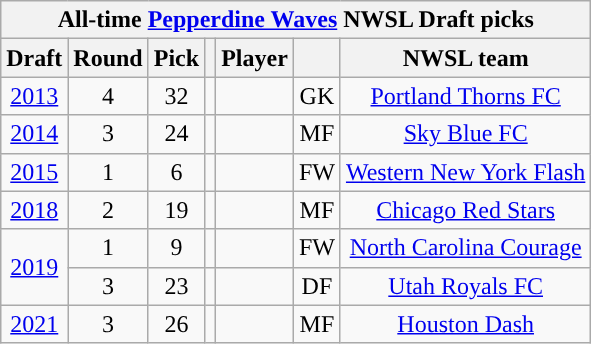<table class="wikitable sortable" style="text-align: center;">
<tr>
<th colspan="7" style="background:#">All-time <a href='#'><span>Pepperdine Waves</span></a> NWSL Draft picks</th>
</tr>
<tr>
<th scope="col">Draft</th>
<th scope="col">Round</th>
<th scope="col">Pick</th>
<th scope="col"></th>
<th scope="col">Player</th>
<th scope="col"></th>
<th scope="col">NWSL team</th>
</tr>
<tr>
<td><a href='#'>2013</a></td>
<td>4</td>
<td>32</td>
<td></td>
<td></td>
<td>GK</td>
<td><a href='#'>Portland Thorns FC</a></td>
</tr>
<tr>
<td><a href='#'>2014</a></td>
<td>3</td>
<td>24</td>
<td></td>
<td></td>
<td>MF</td>
<td><a href='#'>Sky Blue FC</a></td>
</tr>
<tr>
<td><a href='#'>2015</a></td>
<td>1</td>
<td>6</td>
<td></td>
<td></td>
<td>FW</td>
<td><a href='#'>Western New York Flash</a></td>
</tr>
<tr>
<td><a href='#'>2018</a></td>
<td>2</td>
<td>19</td>
<td></td>
<td></td>
<td>MF</td>
<td><a href='#'>Chicago Red Stars</a></td>
</tr>
<tr>
<td rowspan="2"><a href='#'>2019</a></td>
<td>1</td>
<td>9</td>
<td></td>
<td></td>
<td>FW</td>
<td><a href='#'>North Carolina Courage</a></td>
</tr>
<tr>
<td>3</td>
<td>23</td>
<td></td>
<td></td>
<td>DF</td>
<td><a href='#'>Utah Royals FC</a></td>
</tr>
<tr>
<td><a href='#'>2021</a></td>
<td>3</td>
<td>26</td>
<td></td>
<td></td>
<td>MF</td>
<td><a href='#'>Houston Dash</a></td>
</tr>
</table>
